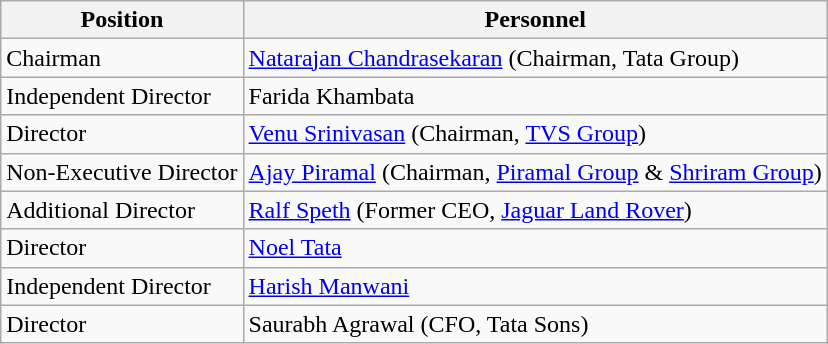<table class="wikitable">
<tr>
<th>Position</th>
<th>Personnel</th>
</tr>
<tr>
<td>Chairman</td>
<td><a href='#'>Natarajan Chandrasekaran</a> (Chairman, Tata Group)</td>
</tr>
<tr>
<td>Independent Director</td>
<td>Farida Khambata</td>
</tr>
<tr>
<td>Director</td>
<td><a href='#'>Venu Srinivasan</a> (Chairman, <a href='#'>TVS Group</a>)</td>
</tr>
<tr>
<td>Non-Executive Director</td>
<td><a href='#'>Ajay Piramal</a> (Chairman, <a href='#'>Piramal Group</a> & <a href='#'>Shriram Group</a>)</td>
</tr>
<tr>
<td>Additional Director</td>
<td><a href='#'>Ralf Speth</a> (Former CEO, <a href='#'>Jaguar Land Rover</a>)</td>
</tr>
<tr>
<td>Director</td>
<td><a href='#'>Noel Tata</a></td>
</tr>
<tr>
<td>Independent Director</td>
<td><a href='#'>Harish Manwani</a></td>
</tr>
<tr>
<td>Director</td>
<td>Saurabh Agrawal (CFO, Tata Sons)</td>
</tr>
</table>
